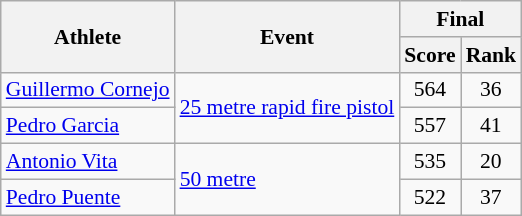<table class="wikitable" border="1" style="font-size:90%">
<tr>
<th rowspan=2>Athlete</th>
<th rowspan=2>Event</th>
<th colspan=2>Final</th>
</tr>
<tr>
<th>Score</th>
<th>Rank</th>
</tr>
<tr>
<td><a href='#'>Guillermo Cornejo</a></td>
<td rowspan=2><a href='#'>25 metre rapid fire pistol</a></td>
<td align=center>564</td>
<td align=center>36</td>
</tr>
<tr>
<td><a href='#'>Pedro Garcia</a></td>
<td align=center>557</td>
<td align=center>41</td>
</tr>
<tr>
<td><a href='#'>Antonio Vita</a></td>
<td rowspan=2><a href='#'>50 metre</a></td>
<td align=center>535</td>
<td align=center>20</td>
</tr>
<tr>
<td><a href='#'>Pedro Puente</a></td>
<td align=center>522</td>
<td align=center>37</td>
</tr>
</table>
